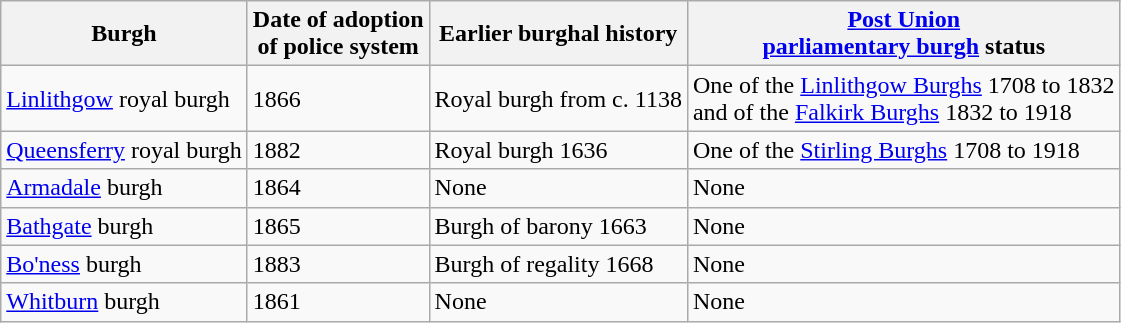<table class="wikitable">
<tr>
<th>Burgh</th>
<th>Date of adoption <br> of police system</th>
<th>Earlier burghal history</th>
<th><a href='#'>Post Union</a> <br> <a href='#'>parliamentary burgh</a> status</th>
</tr>
<tr>
<td><a href='#'>Linlithgow</a> royal burgh</td>
<td>1866</td>
<td>Royal burgh from c. 1138</td>
<td>One of the <a href='#'>Linlithgow Burghs</a> 1708 to 1832 <br> and of the <a href='#'>Falkirk Burghs</a> 1832 to 1918</td>
</tr>
<tr>
<td><a href='#'>Queensferry</a> royal burgh</td>
<td>1882</td>
<td>Royal burgh 1636</td>
<td>One of the <a href='#'>Stirling Burghs</a> 1708 to 1918</td>
</tr>
<tr>
<td><a href='#'>Armadale</a> burgh</td>
<td>1864</td>
<td>None</td>
<td>None</td>
</tr>
<tr>
<td><a href='#'>Bathgate</a> burgh</td>
<td>1865</td>
<td>Burgh of barony 1663</td>
<td>None</td>
</tr>
<tr>
<td><a href='#'>Bo'ness</a> burgh</td>
<td>1883</td>
<td>Burgh of regality 1668</td>
<td>None</td>
</tr>
<tr>
<td><a href='#'>Whitburn</a> burgh</td>
<td>1861</td>
<td>None</td>
<td>None</td>
</tr>
</table>
